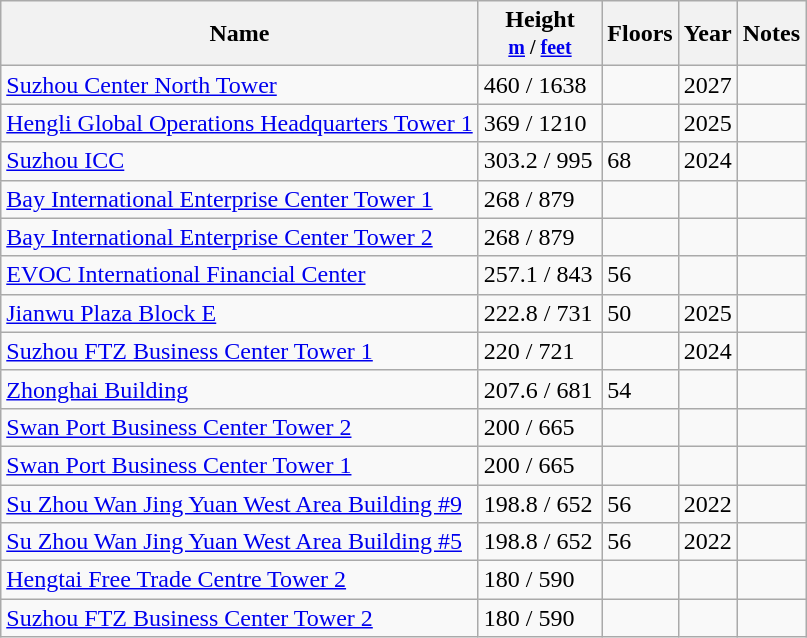<table class="wikitable sortable">
<tr>
<th>Name</th>
<th width="75px">Height<br><small><a href='#'>m</a> / <a href='#'>feet</a></small></th>
<th>Floors</th>
<th>Year</th>
<th class="unsortable">Notes</th>
</tr>
<tr>
<td><a href='#'>Suzhou Center North Tower</a></td>
<td>460 / 1638</td>
<td></td>
<td>2027</td>
<td></td>
</tr>
<tr>
<td><a href='#'>Hengli Global Operations Headquarters Tower 1</a></td>
<td>369 / 1210</td>
<td></td>
<td>2025</td>
<td></td>
</tr>
<tr>
<td><a href='#'>Suzhou ICC</a></td>
<td>303.2 / 995</td>
<td>68</td>
<td>2024</td>
<td></td>
</tr>
<tr>
<td><a href='#'>Bay International Enterprise Center Tower 1</a></td>
<td>268 / 879</td>
<td></td>
<td></td>
<td></td>
</tr>
<tr>
<td><a href='#'>Bay International Enterprise Center Tower 2</a></td>
<td>268 / 879</td>
<td></td>
<td></td>
<td></td>
</tr>
<tr>
<td><a href='#'>EVOC International Financial Center</a></td>
<td>257.1 / 843</td>
<td>56</td>
<td></td>
<td></td>
</tr>
<tr>
<td><a href='#'>Jianwu Plaza Block E</a></td>
<td>222.8 / 731</td>
<td>50</td>
<td>2025</td>
<td></td>
</tr>
<tr>
<td><a href='#'>Suzhou FTZ Business Center Tower 1</a></td>
<td>220 / 721</td>
<td></td>
<td>2024</td>
<td></td>
</tr>
<tr>
<td><a href='#'>Zhonghai Building</a></td>
<td>207.6 / 681</td>
<td>54</td>
<td></td>
<td></td>
</tr>
<tr>
<td><a href='#'>Swan Port Business Center Tower 2</a></td>
<td>200 / 665</td>
<td></td>
<td></td>
<td></td>
</tr>
<tr>
<td><a href='#'>Swan Port Business Center Tower 1</a></td>
<td>200 / 665</td>
<td></td>
<td></td>
<td></td>
</tr>
<tr>
<td><a href='#'>Su Zhou Wan Jing Yuan West Area Building #9</a></td>
<td>198.8 / 652</td>
<td>56</td>
<td>2022</td>
<td></td>
</tr>
<tr>
<td><a href='#'>Su Zhou Wan Jing Yuan West Area Building #5</a></td>
<td>198.8 / 652</td>
<td>56</td>
<td>2022</td>
<td></td>
</tr>
<tr>
<td><a href='#'>Hengtai Free Trade Centre Tower 2</a></td>
<td>180 / 590</td>
<td></td>
<td></td>
<td></td>
</tr>
<tr>
<td><a href='#'>Suzhou FTZ Business Center Tower 2</a></td>
<td>180 / 590</td>
<td></td>
<td></td>
<td></td>
</tr>
</table>
